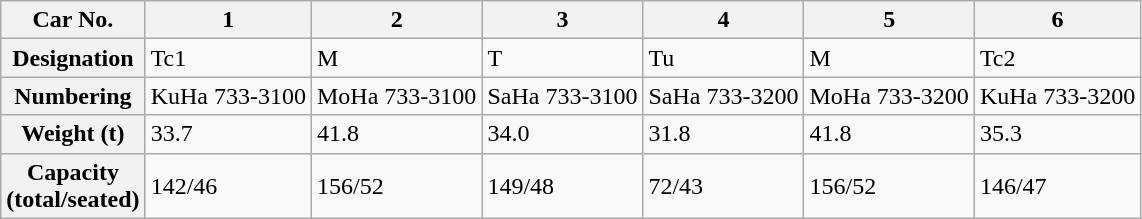<table class="wikitable">
<tr>
<th>Car No.</th>
<th>1</th>
<th>2</th>
<th>3</th>
<th>4</th>
<th>5</th>
<th>6</th>
</tr>
<tr>
<th>Designation</th>
<td>Tc1</td>
<td>M</td>
<td>T</td>
<td>Tu</td>
<td>M</td>
<td>Tc2</td>
</tr>
<tr>
<th>Numbering</th>
<td>KuHa 733-3100</td>
<td>MoHa 733-3100</td>
<td>SaHa 733-3100</td>
<td>SaHa 733-3200</td>
<td>MoHa 733-3200</td>
<td>KuHa 733-3200</td>
</tr>
<tr>
<th>Weight (t)</th>
<td>33.7</td>
<td>41.8</td>
<td>34.0</td>
<td>31.8</td>
<td>41.8</td>
<td>35.3</td>
</tr>
<tr>
<th>Capacity<br>(total/seated)</th>
<td>142/46</td>
<td>156/52</td>
<td>149/48</td>
<td>72/43</td>
<td>156/52</td>
<td>146/47</td>
</tr>
</table>
